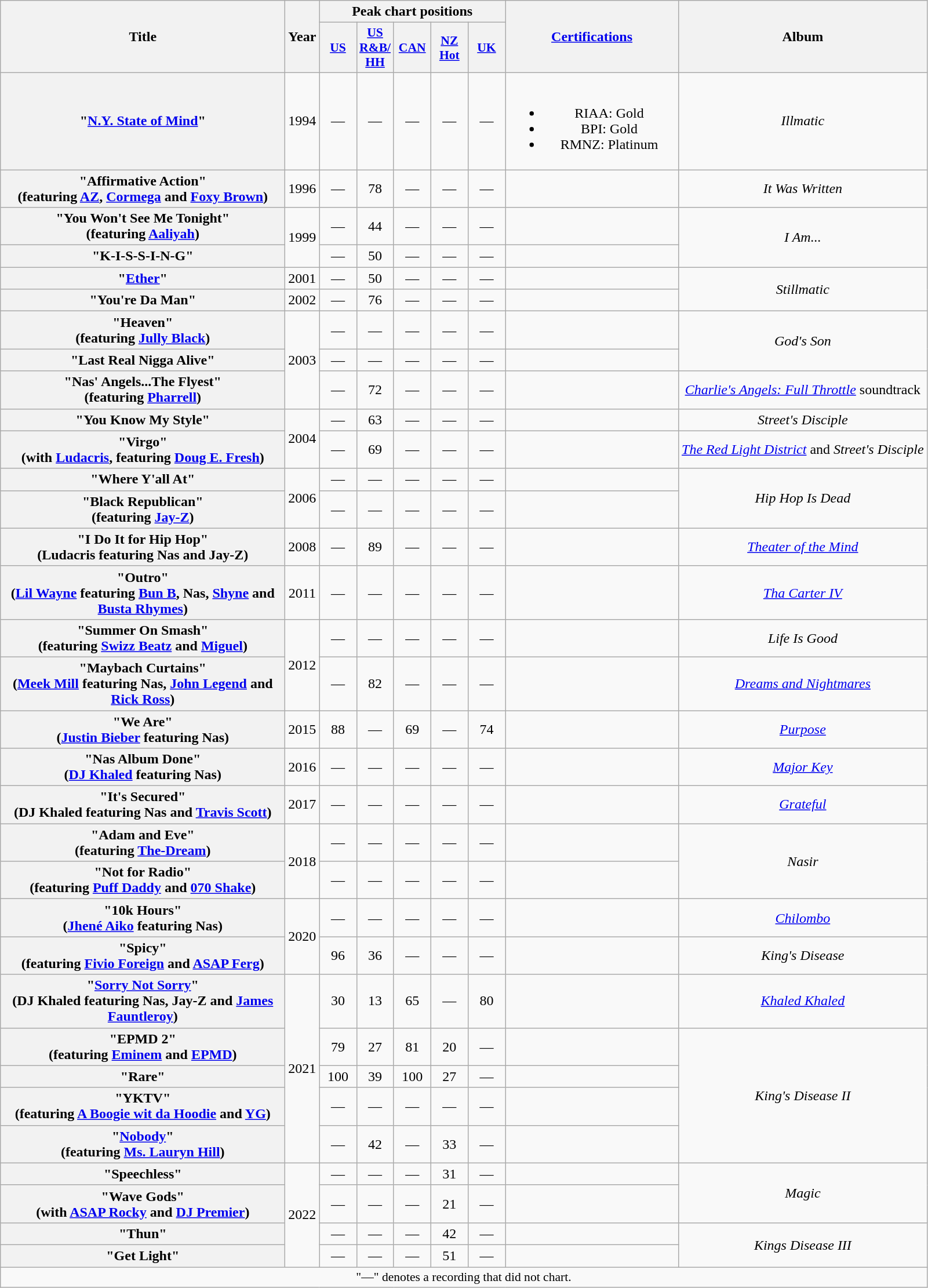<table class="wikitable plainrowheaders" style="text-align:center;">
<tr>
<th scope="col" rowspan="2" style="width:20em;">Title</th>
<th scope="col" rowspan="2">Year</th>
<th scope="col" colspan="5">Peak chart positions</th>
<th scope="col" rowspan="2" style="width:12em;"><a href='#'>Certifications</a></th>
<th scope="col" rowspan="2">Album</th>
</tr>
<tr>
<th scope="col" style="width:2.5em;font-size:90%;"><a href='#'>US</a><br></th>
<th scope="col" style="width:2.5em;font-size:90%;"><a href='#'>US<br>R&B/<br>HH</a><br></th>
<th scope="col" style="width:2.5em;font-size:90%;"><a href='#'>CAN</a><br></th>
<th scope="col" style="width:2.5em;font-size:90%;"><a href='#'>NZ<br>Hot</a><br></th>
<th scope="col" style="width:2.5em;font-size:90%;"><a href='#'>UK</a><br></th>
</tr>
<tr>
<th scope="row">"<a href='#'>N.Y. State of Mind</a>"</th>
<td>1994</td>
<td>—</td>
<td>—</td>
<td>—</td>
<td>—</td>
<td>—</td>
<td><br><ul><li>RIAA: Gold</li><li>BPI: Gold</li><li>RMNZ: Platinum</li></ul></td>
<td><em>Illmatic</em></td>
</tr>
<tr>
<th scope="row">"Affirmative Action"<br><span>(featuring <a href='#'>AZ</a>, <a href='#'>Cormega</a> and <a href='#'>Foxy Brown</a>)</span></th>
<td>1996</td>
<td>—</td>
<td>78</td>
<td>—</td>
<td>—</td>
<td>—</td>
<td></td>
<td><em>It Was Written</em></td>
</tr>
<tr>
<th scope="row">"You Won't See Me Tonight"<br><span>(featuring <a href='#'>Aaliyah</a>)</span></th>
<td rowspan="2">1999</td>
<td>—</td>
<td>44</td>
<td>—</td>
<td>—</td>
<td>—</td>
<td></td>
<td rowspan="2"><em>I Am...</em></td>
</tr>
<tr>
<th scope="row">"K-I-S-S-I-N-G"</th>
<td>—</td>
<td>50</td>
<td>—</td>
<td>—</td>
<td>—</td>
<td></td>
</tr>
<tr>
<th scope="row">"<a href='#'>Ether</a>"</th>
<td>2001</td>
<td>—</td>
<td>50</td>
<td>—</td>
<td>—</td>
<td>—</td>
<td></td>
<td rowspan="2"><em>Stillmatic</em></td>
</tr>
<tr>
<th scope="row">"You're Da Man"</th>
<td>2002</td>
<td>—</td>
<td>76</td>
<td>—</td>
<td>—</td>
<td>—</td>
<td></td>
</tr>
<tr>
<th scope="row">"Heaven"<br><span>(featuring <a href='#'>Jully Black</a>)</span></th>
<td rowspan="3">2003</td>
<td>—</td>
<td>—</td>
<td>—</td>
<td>—</td>
<td>—</td>
<td></td>
<td rowspan="2"><em>God's Son</em></td>
</tr>
<tr>
<th scope="row">"Last Real Nigga Alive"</th>
<td>—</td>
<td>—</td>
<td>—</td>
<td>—</td>
<td>—</td>
<td></td>
</tr>
<tr>
<th scope="row">"Nas' Angels...The Flyest"<br><span>(featuring <a href='#'>Pharrell</a>)</span></th>
<td>—</td>
<td>72</td>
<td>—</td>
<td>—</td>
<td>—</td>
<td></td>
<td><em><a href='#'>Charlie's Angels: Full Throttle</a></em> soundtrack</td>
</tr>
<tr>
<th scope="row">"You Know My Style"</th>
<td rowspan="2">2004</td>
<td>—</td>
<td>63</td>
<td>—</td>
<td>—</td>
<td>—</td>
<td></td>
<td><em>Street's Disciple</em></td>
</tr>
<tr>
<th scope="row">"Virgo"<br><span>(with <a href='#'>Ludacris</a>, featuring <a href='#'>Doug E. Fresh</a>)</span></th>
<td>—</td>
<td>69</td>
<td>—</td>
<td>—</td>
<td>—</td>
<td></td>
<td><em><a href='#'>The Red Light District</a></em> and <em>Street's Disciple</em></td>
</tr>
<tr>
<th scope="row">"Where Y'all At"</th>
<td rowspan="2">2006</td>
<td>—</td>
<td>—</td>
<td>—</td>
<td>—</td>
<td>—</td>
<td></td>
<td rowspan="2"><em>Hip Hop Is Dead</em></td>
</tr>
<tr>
<th scope="row">"Black Republican"<br><span>(featuring <a href='#'>Jay-Z</a>)</span></th>
<td>—</td>
<td>—</td>
<td>—</td>
<td>—</td>
<td>—</td>
<td></td>
</tr>
<tr>
<th scope="row">"I Do It for Hip Hop"<br><span>(Ludacris featuring Nas and Jay-Z)</span></th>
<td>2008</td>
<td>—</td>
<td>89</td>
<td>—</td>
<td>—</td>
<td>—</td>
<td></td>
<td><em><a href='#'>Theater of the Mind</a></em></td>
</tr>
<tr>
<th scope="row">"Outro"<br><span>(<a href='#'>Lil Wayne</a> featuring <a href='#'>Bun B</a>, Nas, <a href='#'>Shyne</a> and <a href='#'>Busta Rhymes</a>)</span></th>
<td>2011</td>
<td>—</td>
<td>—</td>
<td>—</td>
<td>—</td>
<td>—</td>
<td></td>
<td><em><a href='#'>Tha Carter IV</a></em></td>
</tr>
<tr>
<th scope="row">"Summer On Smash"<br><span>(featuring <a href='#'>Swizz Beatz</a> and <a href='#'>Miguel</a>)</span></th>
<td rowspan="2">2012</td>
<td>—</td>
<td>—</td>
<td>—</td>
<td>—</td>
<td>—</td>
<td></td>
<td><em>Life Is Good</em></td>
</tr>
<tr>
<th scope="row">"Maybach Curtains"<br><span>(<a href='#'>Meek Mill</a> featuring Nas, <a href='#'>John Legend</a> and <a href='#'>Rick Ross</a>)</span></th>
<td>—</td>
<td>82</td>
<td>—</td>
<td>—</td>
<td>—</td>
<td></td>
<td><em><a href='#'>Dreams and Nightmares</a></em></td>
</tr>
<tr>
<th scope="row">"We Are"<br><span>(<a href='#'>Justin Bieber</a> featuring Nas)</span></th>
<td>2015</td>
<td>88</td>
<td>—</td>
<td>69</td>
<td>—</td>
<td>74</td>
<td></td>
<td><em><a href='#'>Purpose</a></em></td>
</tr>
<tr>
<th scope="row">"Nas Album Done"<br><span>(<a href='#'>DJ Khaled</a> featuring Nas)</span></th>
<td>2016</td>
<td>—</td>
<td>—</td>
<td>—</td>
<td>—</td>
<td>—</td>
<td></td>
<td><em><a href='#'>Major Key</a></em></td>
</tr>
<tr>
<th scope="row">"It's Secured"<br><span>(DJ Khaled featuring Nas and <a href='#'>Travis Scott</a>)</span></th>
<td>2017</td>
<td>—</td>
<td>—</td>
<td>—</td>
<td>—</td>
<td>—</td>
<td></td>
<td><em><a href='#'>Grateful</a></em></td>
</tr>
<tr>
<th scope="row">"Adam and Eve"<br><span>(featuring <a href='#'>The-Dream</a>)</span></th>
<td rowspan="2">2018</td>
<td>—</td>
<td>—</td>
<td>—</td>
<td>—</td>
<td>—</td>
<td></td>
<td rowspan="2"><em>Nasir</em></td>
</tr>
<tr>
<th scope="row">"Not for Radio"<br><span>(featuring <a href='#'>Puff Daddy</a> and <a href='#'>070 Shake</a>)</span></th>
<td>—</td>
<td>—</td>
<td>—</td>
<td>—</td>
<td>—</td>
<td></td>
</tr>
<tr>
<th scope="row">"10k Hours"<br><span>(<a href='#'>Jhené Aiko</a> featuring Nas)</span></th>
<td rowspan="2">2020</td>
<td>—</td>
<td>—</td>
<td>—</td>
<td>—</td>
<td>—</td>
<td></td>
<td><em><a href='#'>Chilombo</a></em></td>
</tr>
<tr>
<th scope="row">"Spicy"<br><span>(featuring <a href='#'>Fivio Foreign</a> and <a href='#'>ASAP Ferg</a>)</span></th>
<td>96</td>
<td>36</td>
<td>—</td>
<td>—</td>
<td>—</td>
<td></td>
<td><em>King's Disease</em></td>
</tr>
<tr>
<th scope="row">"<a href='#'>Sorry Not Sorry</a>"<br><span>(DJ Khaled featuring Nas, Jay-Z and <a href='#'>James Fauntleroy</a>)</span></th>
<td rowspan="5">2021</td>
<td>30</td>
<td>13</td>
<td>65</td>
<td>—</td>
<td>80</td>
<td></td>
<td><em><a href='#'>Khaled Khaled</a></em></td>
</tr>
<tr>
<th scope="row">"EPMD 2"<br><span>(featuring <a href='#'>Eminem</a> and <a href='#'>EPMD</a>)</span></th>
<td>79</td>
<td>27</td>
<td>81</td>
<td>20</td>
<td>—</td>
<td></td>
<td rowspan="4"><em>King's Disease II</em></td>
</tr>
<tr>
<th scope="row">"Rare"</th>
<td>100</td>
<td>39</td>
<td>100</td>
<td>27</td>
<td>—</td>
<td></td>
</tr>
<tr>
<th scope="row">"YKTV"<br><span>(featuring <a href='#'>A Boogie wit da Hoodie</a> and <a href='#'>YG</a>)</span></th>
<td>—</td>
<td>—</td>
<td>—</td>
<td>—</td>
<td>—</td>
<td></td>
</tr>
<tr>
<th scope="row">"<a href='#'>Nobody</a>"<br><span>(featuring <a href='#'>Ms. Lauryn Hill</a>)</span></th>
<td>—</td>
<td>42</td>
<td>—</td>
<td>33</td>
<td>—</td>
<td></td>
</tr>
<tr>
<th scope="row">"Speechless"</th>
<td rowspan="4">2022</td>
<td>—</td>
<td>—</td>
<td>—</td>
<td>31</td>
<td>—</td>
<td></td>
<td rowspan="2"><em>Magic</em></td>
</tr>
<tr>
<th scope="row">"Wave Gods"<br><span>(with <a href='#'>ASAP Rocky</a> and <a href='#'>DJ Premier</a>)</span></th>
<td>—</td>
<td>—</td>
<td>—</td>
<td>21</td>
<td>—</td>
<td></td>
</tr>
<tr>
<th scope="row">"Thun"</th>
<td>—</td>
<td>—</td>
<td>—</td>
<td>42</td>
<td>—</td>
<td></td>
<td rowspan="2"><em>Kings Disease III</em></td>
</tr>
<tr>
<th scope="row">"Get Light"</th>
<td>—</td>
<td>—</td>
<td>—</td>
<td>51</td>
<td>—</td>
<td></td>
</tr>
<tr>
<td colspan="14" style="font-size:90%">"—" denotes a recording that did not chart.</td>
</tr>
</table>
